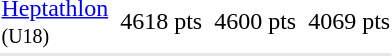<table>
<tr>
<td><a href='#'>Heptathlon</a><br><small>(U18)</small></td>
<td></td>
<td>4618 pts</td>
<td></td>
<td>4600 pts</td>
<td></td>
<td>4069 pts</td>
</tr>
<tr style="background:#e8e8e8;">
<td colspan=7></td>
</tr>
</table>
